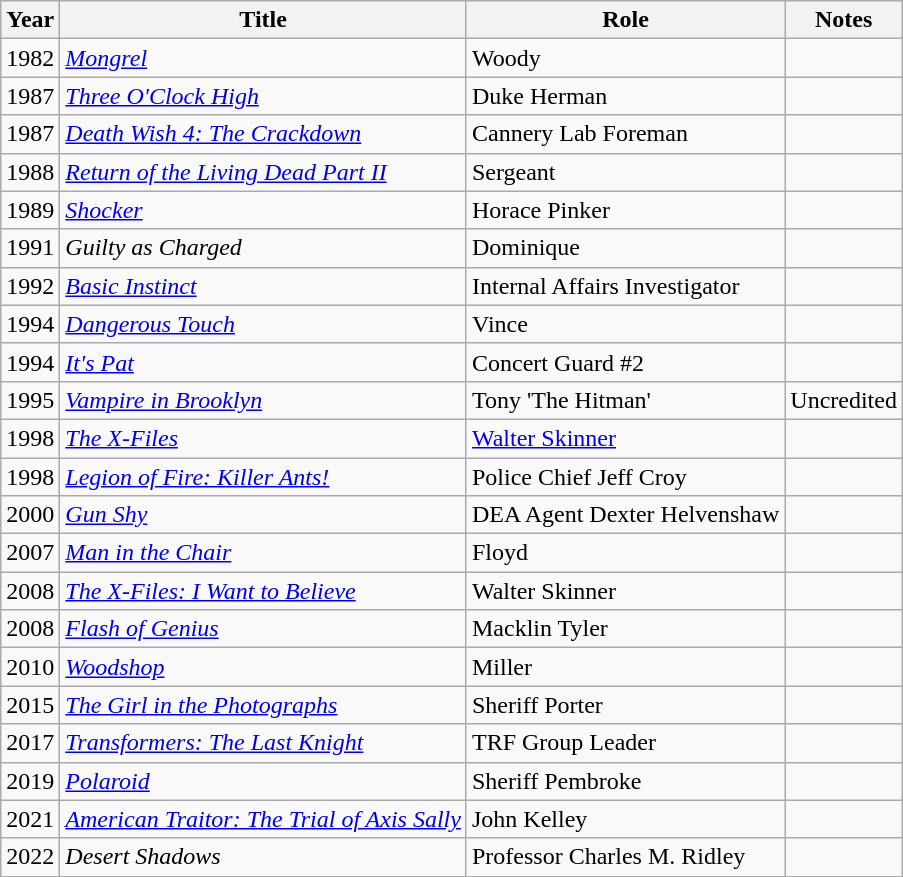<table class="wikitable sortable">
<tr>
<th>Year</th>
<th>Title</th>
<th>Role</th>
<th>Notes</th>
</tr>
<tr>
<td>1982</td>
<td><em><a href='#'>Mongrel</a></em></td>
<td>Woody</td>
<td></td>
</tr>
<tr>
<td>1987</td>
<td><em><a href='#'>Three O'Clock High</a></em></td>
<td>Duke Herman</td>
<td></td>
</tr>
<tr>
<td>1987</td>
<td><em><a href='#'>Death Wish 4: The Crackdown</a></em></td>
<td>Cannery Lab Foreman</td>
<td></td>
</tr>
<tr>
<td>1988</td>
<td><em><a href='#'>Return of the Living Dead Part II</a></em></td>
<td>Sergeant</td>
<td></td>
</tr>
<tr>
<td>1989</td>
<td><em><a href='#'>Shocker</a></em></td>
<td>Horace Pinker</td>
<td></td>
</tr>
<tr 1991 Knight Rider 2000>
<td>1991</td>
<td><em>Guilty as Charged</em></td>
<td>Dominique</td>
<td></td>
</tr>
<tr>
<td>1992</td>
<td><em><a href='#'>Basic Instinct</a></em></td>
<td>Internal Affairs Investigator</td>
<td></td>
</tr>
<tr>
<td>1994</td>
<td><em><a href='#'>Dangerous Touch</a></em></td>
<td>Vince</td>
<td></td>
</tr>
<tr>
<td>1994</td>
<td><em><a href='#'>It's Pat</a></em></td>
<td>Concert Guard #2</td>
<td></td>
</tr>
<tr>
<td>1995</td>
<td><em><a href='#'>Vampire in Brooklyn</a></em></td>
<td>Tony 'The Hitman'</td>
<td>Uncredited</td>
</tr>
<tr 1996 "Independence Day" (Air Force Colonel) Uncredited>
<td>1998</td>
<td><em><a href='#'>The X-Files</a></em></td>
<td><a href='#'>Walter Skinner</a></td>
<td></td>
</tr>
<tr>
<td>1998</td>
<td><em><a href='#'>Legion of Fire: Killer Ants!</a></em></td>
<td>Police Chief Jeff Croy</td>
<td></td>
</tr>
<tr>
<td>2000</td>
<td><em><a href='#'>Gun Shy</a></em></td>
<td>DEA Agent Dexter Helvenshaw</td>
<td></td>
</tr>
<tr>
<td>2007</td>
<td><em><a href='#'>Man in the Chair</a></em></td>
<td>Floyd</td>
<td></td>
</tr>
<tr>
<td>2008</td>
<td><em><a href='#'>The X-Files: I Want to Believe</a></em></td>
<td>Walter Skinner</td>
<td></td>
</tr>
<tr>
<td>2008</td>
<td><em><a href='#'>Flash of Genius</a></em></td>
<td>Macklin Tyler</td>
<td></td>
</tr>
<tr>
<td>2010</td>
<td><em><a href='#'>Woodshop</a></em></td>
<td>Miller</td>
<td></td>
</tr>
<tr>
<td>2015</td>
<td><em><a href='#'>The Girl in the Photographs</a></em></td>
<td>Sheriff Porter</td>
<td></td>
</tr>
<tr>
<td>2017</td>
<td><em><a href='#'>Transformers: The Last Knight</a></em></td>
<td>TRF Group Leader</td>
<td></td>
</tr>
<tr>
<td>2019</td>
<td><em><a href='#'>Polaroid</a></em></td>
<td>Sheriff Pembroke</td>
<td></td>
</tr>
<tr>
<td>2021</td>
<td><em><a href='#'>American Traitor: The Trial of Axis Sally</a></em></td>
<td>John Kelley</td>
<td></td>
</tr>
<tr>
<td>2022</td>
<td><em>Desert Shadows</em></td>
<td>Professor Charles M. Ridley</td>
<td></td>
</tr>
</table>
